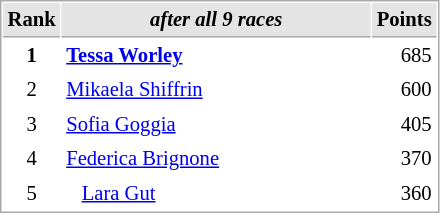<table cellspacing="1" cellpadding="3" style="border:1px solid #aaa; font-size:86%;">
<tr style="background:#e4e4e4;">
<th style="border-bottom:1px solid #aaa; width:10px;">Rank</th>
<th style="border-bottom:1px solid #aaa; width:200px; white-space:nowrap;"><em>after all 9 races</em> </th>
<th style="border-bottom:1px solid #aaa; width:20px;">Points</th>
</tr>
<tr>
<td style="text-align:center;"><strong>1</strong></td>
<td> <strong><a href='#'>Tessa Worley</a></strong></td>
<td align="right">685</td>
</tr>
<tr>
<td style="text-align:center;">2</td>
<td> <a href='#'>Mikaela Shiffrin</a></td>
<td align="right">600</td>
</tr>
<tr>
<td style="text-align:center;">3</td>
<td> <a href='#'>Sofia Goggia</a></td>
<td align="right">405</td>
</tr>
<tr>
<td style="text-align:center;">4</td>
<td> <a href='#'>Federica Brignone</a></td>
<td align="right">370</td>
</tr>
<tr>
<td style="text-align:center;">5</td>
<td>   <a href='#'>Lara Gut</a></td>
<td align="right">360</td>
</tr>
</table>
